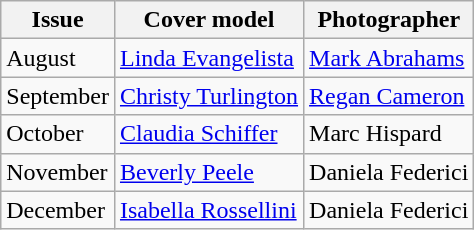<table class="sortable wikitable">
<tr>
<th>Issue</th>
<th>Cover model</th>
<th>Photographer</th>
</tr>
<tr>
<td>August</td>
<td><a href='#'>Linda Evangelista</a></td>
<td><a href='#'>Mark Abrahams</a></td>
</tr>
<tr>
<td>September</td>
<td><a href='#'>Christy Turlington</a></td>
<td><a href='#'>Regan Cameron</a></td>
</tr>
<tr>
<td>October</td>
<td><a href='#'>Claudia Schiffer</a></td>
<td>Marc Hispard</td>
</tr>
<tr>
<td>November</td>
<td><a href='#'>Beverly Peele</a></td>
<td>Daniela Federici</td>
</tr>
<tr>
<td>December</td>
<td><a href='#'>Isabella Rossellini</a></td>
<td>Daniela Federici</td>
</tr>
</table>
